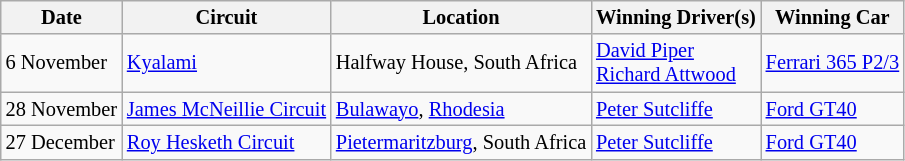<table class="wikitable" style="font-size:85%">
<tr>
<th>Date</th>
<th>Circuit</th>
<th>Location</th>
<th>Winning Driver(s)</th>
<th>Winning Car</th>
</tr>
<tr>
<td>6 November</td>
<td><a href='#'>Kyalami</a></td>
<td>Halfway House, South Africa</td>
<td> <a href='#'>David Piper</a><br> <a href='#'>Richard Attwood</a></td>
<td><a href='#'>Ferrari 365 P2/3</a></td>
</tr>
<tr>
<td>28 November</td>
<td><a href='#'>James McNeillie Circuit</a></td>
<td><a href='#'>Bulawayo</a>, <a href='#'>Rhodesia</a></td>
<td> <a href='#'>Peter Sutcliffe</a></td>
<td><a href='#'>Ford GT40</a></td>
</tr>
<tr>
<td>27 December</td>
<td><a href='#'>Roy Hesketh Circuit</a></td>
<td><a href='#'>Pietermaritzburg</a>, South Africa</td>
<td> <a href='#'>Peter Sutcliffe</a></td>
<td><a href='#'>Ford GT40</a></td>
</tr>
</table>
